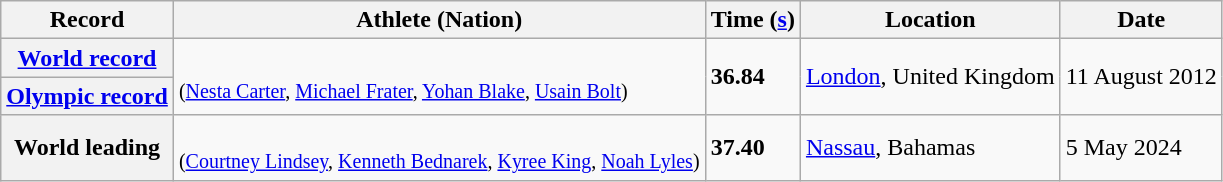<table class="wikitable">
<tr>
<th scope="col">Record</th>
<th scope="col">Athlete (Nation)</th>
<th scope="col">Time (<a href='#'>s</a>)</th>
<th scope="col">Location</th>
<th scope="col">Date</th>
</tr>
<tr>
<th scope="row"><a href='#'>World record</a></th>
<td rowspan="2"> <br> <small>(<a href='#'>Nesta Carter</a>, <a href='#'>Michael Frater</a>, <a href='#'>Yohan Blake</a>, <a href='#'>Usain Bolt</a>)</small></td>
<td rowspan="2"><strong>36.84</strong></td>
<td rowspan="2"><a href='#'>London</a>, United Kingdom</td>
<td rowspan="2">11 August 2012</td>
</tr>
<tr>
<th scope="row"><a href='#'>Olympic record</a></th>
</tr>
<tr>
<th scope="row">World leading</th>
<td> <br> <small>(<a href='#'>Courtney Lindsey</a>, <a href='#'>Kenneth Bednarek</a>, <a href='#'>Kyree King</a>, <a href='#'>Noah Lyles</a>)</small></td>
<td><strong>37.40</strong></td>
<td><a href='#'>Nassau</a>, Bahamas</td>
<td>5 May 2024</td>
</tr>
</table>
